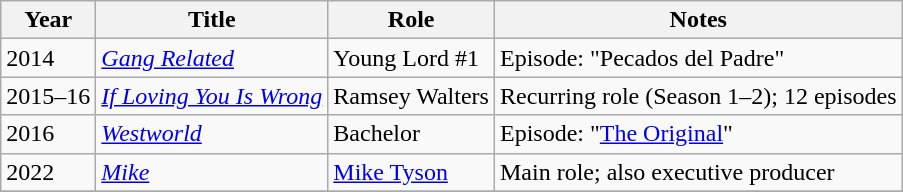<table class="wikitable sortable">
<tr>
<th>Year</th>
<th>Title</th>
<th>Role</th>
<th>Notes</th>
</tr>
<tr>
<td>2014</td>
<td><em><a href='#'>Gang Related</a></em></td>
<td>Young Lord #1</td>
<td>Episode: "Pecados del Padre"</td>
</tr>
<tr>
<td>2015–16</td>
<td><em><a href='#'>If Loving You Is Wrong</a></em></td>
<td>Ramsey Walters</td>
<td>Recurring role (Season 1–2); 12 episodes</td>
</tr>
<tr>
<td>2016</td>
<td><em><a href='#'>Westworld</a></em></td>
<td>Bachelor</td>
<td>Episode: "<a href='#'>The Original</a>"</td>
</tr>
<tr>
<td>2022</td>
<td><em><a href='#'>Mike</a></em></td>
<td><a href='#'>Mike Tyson</a></td>
<td>Main role; also executive producer</td>
</tr>
<tr>
</tr>
</table>
